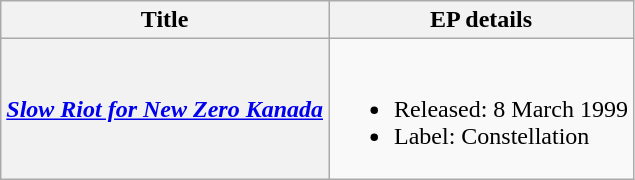<table class="wikitable plainrowheaders">
<tr>
<th>Title</th>
<th>EP details</th>
</tr>
<tr>
<th scope="row"><em><a href='#'>Slow Riot for New Zero Kanada</a></em></th>
<td><br><ul><li>Released: 8 March 1999</li><li>Label: Constellation</li></ul></td>
</tr>
</table>
